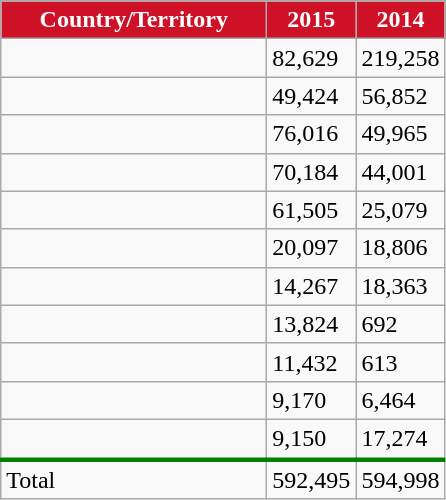<table class="wikitable collapsible collapsed">
<tr>
</tr>
<tr style="color:white;">
<th style="width:170px; background:#ce1126;">Country/Territory</th>
<th style="width:50px; background:#ce1126;">2015</th>
<th style="width:50px; background:#ce1126;">2014</th>
</tr>
<tr>
<td></td>
<td>82,629</td>
<td>219,258</td>
</tr>
<tr>
<td></td>
<td>49,424</td>
<td>56,852</td>
</tr>
<tr>
<td></td>
<td>76,016</td>
<td>49,965</td>
</tr>
<tr>
<td></td>
<td>70,184</td>
<td>44,001</td>
</tr>
<tr>
<td></td>
<td>61,505</td>
<td>25,079</td>
</tr>
<tr>
<td></td>
<td>20,097</td>
<td>18,806</td>
</tr>
<tr>
<td></td>
<td>14,267</td>
<td>18,363</td>
</tr>
<tr>
<td></td>
<td>13,824</td>
<td>692</td>
</tr>
<tr>
<td></td>
<td>11,432</td>
<td>613</td>
</tr>
<tr>
<td></td>
<td>9,170</td>
<td>6,464</td>
</tr>
<tr>
<td></td>
<td>9,150</td>
<td>17,274</td>
</tr>
<tr style="border-top:3px solid green">
<td>Total</td>
<td>592,495</td>
<td>594,998</td>
</tr>
</table>
